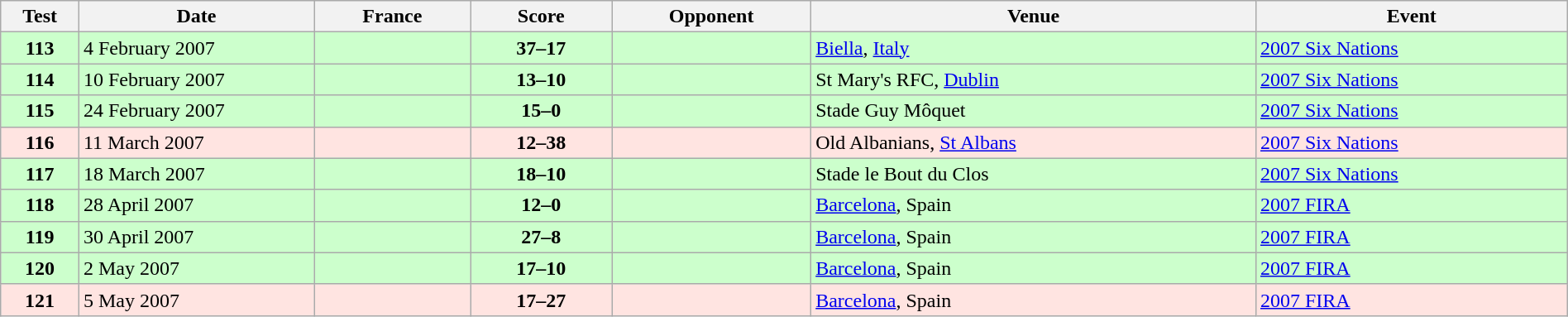<table class="wikitable sortable" style="width:100%">
<tr>
<th style="width:5%">Test</th>
<th style="width:15%">Date</th>
<th style="width:10%">France</th>
<th style="width:9%">Score</th>
<th>Opponent</th>
<th>Venue</th>
<th>Event</th>
</tr>
<tr bgcolor=#ccffcc>
<td align=center><strong>113</strong></td>
<td>4 February 2007</td>
<td></td>
<td align="center"><strong>37–17</strong></td>
<td></td>
<td><a href='#'>Biella</a>, <a href='#'>Italy</a></td>
<td><a href='#'>2007 Six Nations</a></td>
</tr>
<tr bgcolor=#ccffcc>
<td align=center><strong>114</strong></td>
<td>10 February 2007</td>
<td></td>
<td align="center"><strong>13–10</strong></td>
<td></td>
<td>St Mary's RFC, <a href='#'>Dublin</a></td>
<td><a href='#'>2007 Six Nations</a></td>
</tr>
<tr bgcolor=#ccffcc>
<td align=center><strong>115</strong></td>
<td>24 February 2007</td>
<td></td>
<td align="center"><strong>15–0</strong></td>
<td></td>
<td>Stade Guy Môquet</td>
<td><a href='#'>2007 Six Nations</a></td>
</tr>
<tr bgcolor=FFE4E1>
<td align=center><strong>116</strong></td>
<td>11 March 2007</td>
<td></td>
<td align="center"><strong>12–38</strong></td>
<td></td>
<td>Old Albanians, <a href='#'>St Albans</a></td>
<td><a href='#'>2007 Six Nations</a></td>
</tr>
<tr bgcolor=#ccffcc>
<td align=center><strong>117</strong></td>
<td>18 March 2007</td>
<td></td>
<td align="center"><strong>18–10</strong></td>
<td></td>
<td>Stade le Bout du Clos</td>
<td><a href='#'>2007 Six Nations</a></td>
</tr>
<tr bgcolor=#ccffcc>
<td align=center><strong>118</strong></td>
<td>28 April 2007</td>
<td></td>
<td align="center"><strong>12–0</strong></td>
<td></td>
<td><a href='#'>Barcelona</a>, Spain</td>
<td><a href='#'>2007 FIRA</a></td>
</tr>
<tr bgcolor=#ccffcc>
<td align=center><strong>119</strong></td>
<td>30 April 2007</td>
<td></td>
<td align="center"><strong>27–8</strong></td>
<td></td>
<td><a href='#'>Barcelona</a>, Spain</td>
<td><a href='#'>2007 FIRA</a></td>
</tr>
<tr bgcolor=#ccffcc>
<td align=center><strong>120</strong></td>
<td>2 May 2007</td>
<td></td>
<td align="center"><strong>17–10</strong></td>
<td></td>
<td><a href='#'>Barcelona</a>, Spain</td>
<td><a href='#'>2007 FIRA</a></td>
</tr>
<tr bgcolor=FFE4E1>
<td align=center><strong>121</strong></td>
<td>5 May 2007</td>
<td></td>
<td align="center"><strong>17–27</strong></td>
<td></td>
<td><a href='#'>Barcelona</a>, Spain</td>
<td><a href='#'>2007 FIRA</a></td>
</tr>
</table>
